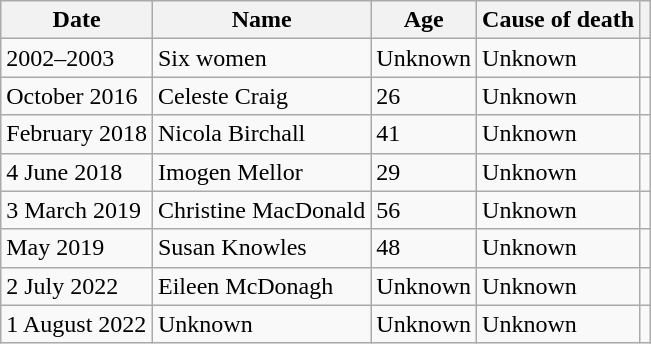<table class="wikitable">
<tr>
<th>Date</th>
<th>Name</th>
<th>Age</th>
<th>Cause of death</th>
<th></th>
</tr>
<tr>
<td>2002–2003</td>
<td>Six women</td>
<td>Unknown</td>
<td>Unknown</td>
<td></td>
</tr>
<tr>
<td>October 2016</td>
<td>Celeste Craig</td>
<td>26</td>
<td>Unknown</td>
<td></td>
</tr>
<tr>
<td>February 2018</td>
<td>Nicola Birchall</td>
<td>41</td>
<td>Unknown</td>
<td></td>
</tr>
<tr>
<td>4 June 2018</td>
<td>Imogen Mellor</td>
<td>29</td>
<td>Unknown</td>
<td></td>
</tr>
<tr>
<td>3 March 2019</td>
<td>Christine MacDonald</td>
<td>56</td>
<td>Unknown</td>
<td></td>
</tr>
<tr>
<td>May 2019</td>
<td>Susan Knowles</td>
<td>48</td>
<td>Unknown</td>
<td></td>
</tr>
<tr>
<td>2 July 2022</td>
<td>Eileen McDonagh</td>
<td>Unknown</td>
<td>Unknown</td>
<td></td>
</tr>
<tr>
<td>1 August 2022</td>
<td>Unknown</td>
<td>Unknown</td>
<td>Unknown</td>
<td></td>
</tr>
</table>
